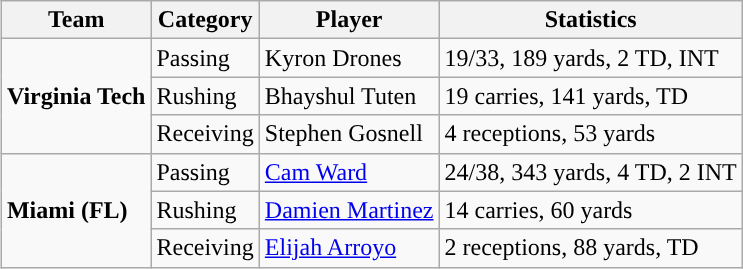<table class="wikitable" style="float: right;">
<tr>
<th>Team</th>
<th>Category</th>
<th>Player</th>
<th>Statistics</th>
</tr>
<tr>
<td rowspan=3><strong>Virginia Tech</strong></td>
<td>Passing</td>
<td>Kyron Drones</td>
<td>19/33, 189 yards, 2 TD, INT</td>
</tr>
<tr>
<td>Rushing</td>
<td>Bhayshul Tuten</td>
<td>19 carries, 141 yards, TD</td>
</tr>
<tr>
<td>Receiving</td>
<td>Stephen Gosnell</td>
<td>4 receptions, 53 yards</td>
</tr>
<tr>
<td rowspan=3><strong>Miami (FL)</strong></td>
<td>Passing</td>
<td><a href='#'>Cam Ward</a></td>
<td>24/38, 343 yards, 4 TD, 2 INT</td>
</tr>
<tr>
<td>Rushing</td>
<td><a href='#'>Damien Martinez</a></td>
<td>14 carries, 60 yards</td>
</tr>
<tr>
<td>Receiving</td>
<td><a href='#'>Elijah Arroyo</a></td>
<td>2 receptions, 88 yards, TD</td>
</tr>
</table>
